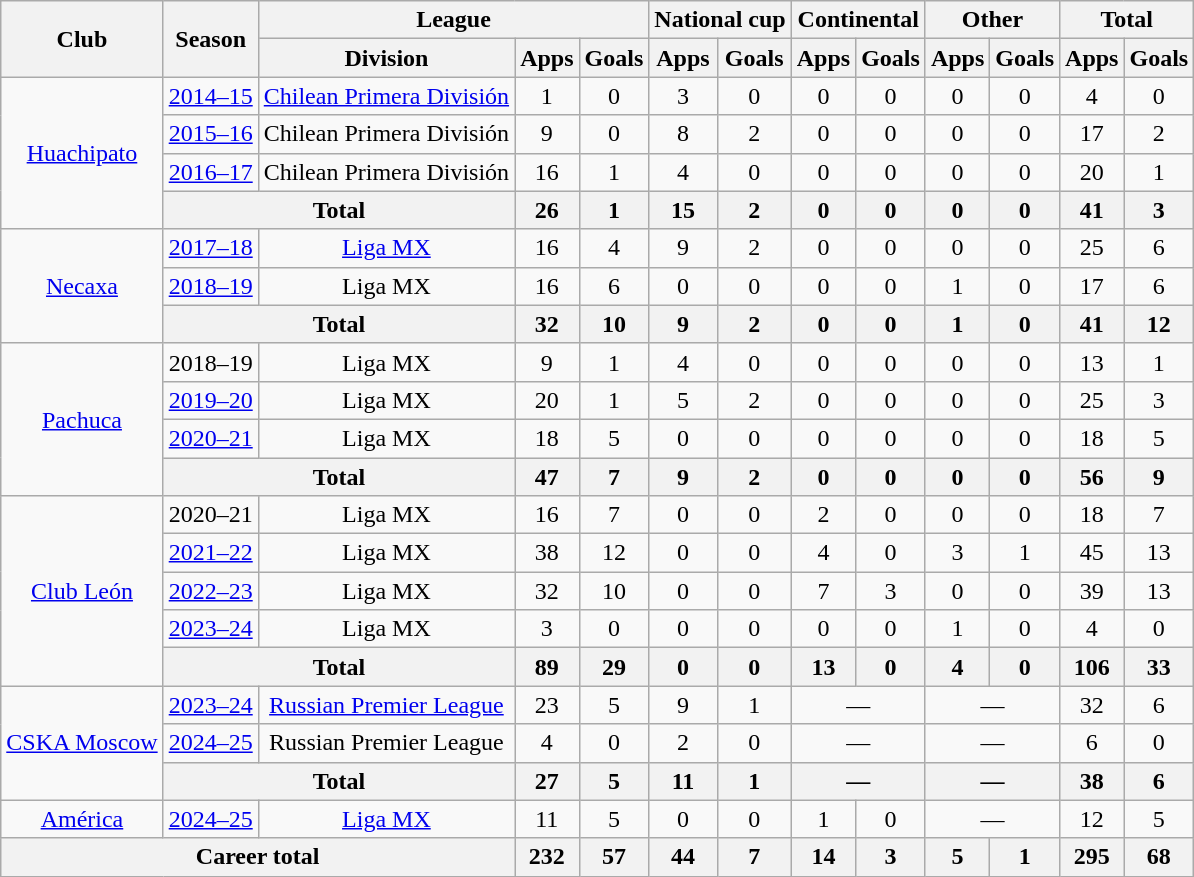<table class="wikitable" style="text-align: center">
<tr>
<th rowspan=2>Club</th>
<th rowspan=2>Season</th>
<th colspan=3>League</th>
<th colspan=2>National cup</th>
<th colspan=2>Continental</th>
<th colspan=2>Other</th>
<th colspan=2>Total</th>
</tr>
<tr>
<th>Division</th>
<th>Apps</th>
<th>Goals</th>
<th>Apps</th>
<th>Goals</th>
<th>Apps</th>
<th>Goals</th>
<th>Apps</th>
<th>Goals</th>
<th>Apps</th>
<th>Goals</th>
</tr>
<tr>
<td rowspan="4"><a href='#'>Huachipato</a></td>
<td><a href='#'>2014–15</a></td>
<td><a href='#'>Chilean Primera División</a></td>
<td>1</td>
<td>0</td>
<td>3</td>
<td>0</td>
<td>0</td>
<td>0</td>
<td>0</td>
<td>0</td>
<td>4</td>
<td>0</td>
</tr>
<tr>
<td><a href='#'>2015–16</a></td>
<td>Chilean Primera División</td>
<td>9</td>
<td>0</td>
<td>8</td>
<td>2</td>
<td>0</td>
<td>0</td>
<td>0</td>
<td>0</td>
<td>17</td>
<td>2</td>
</tr>
<tr>
<td><a href='#'>2016–17</a></td>
<td>Chilean Primera División</td>
<td>16</td>
<td>1</td>
<td>4</td>
<td>0</td>
<td>0</td>
<td>0</td>
<td>0</td>
<td>0</td>
<td>20</td>
<td>1</td>
</tr>
<tr>
<th colspan="2">Total</th>
<th>26</th>
<th>1</th>
<th>15</th>
<th>2</th>
<th>0</th>
<th>0</th>
<th>0</th>
<th>0</th>
<th>41</th>
<th>3</th>
</tr>
<tr>
<td rowspan="3"><a href='#'>Necaxa</a></td>
<td><a href='#'>2017–18</a></td>
<td><a href='#'>Liga MX</a></td>
<td>16</td>
<td>4</td>
<td>9</td>
<td>2</td>
<td>0</td>
<td>0</td>
<td>0</td>
<td>0</td>
<td>25</td>
<td>6</td>
</tr>
<tr>
<td><a href='#'>2018–19</a></td>
<td>Liga MX</td>
<td>16</td>
<td>6</td>
<td>0</td>
<td>0</td>
<td>0</td>
<td>0</td>
<td>1</td>
<td>0</td>
<td>17</td>
<td>6</td>
</tr>
<tr>
<th colspan="2">Total</th>
<th>32</th>
<th>10</th>
<th>9</th>
<th>2</th>
<th>0</th>
<th>0</th>
<th>1</th>
<th>0</th>
<th>41</th>
<th>12</th>
</tr>
<tr>
<td rowspan="4"><a href='#'>Pachuca</a></td>
<td>2018–19</td>
<td>Liga MX</td>
<td>9</td>
<td>1</td>
<td>4</td>
<td>0</td>
<td>0</td>
<td>0</td>
<td>0</td>
<td>0</td>
<td>13</td>
<td>1</td>
</tr>
<tr>
<td><a href='#'>2019–20</a></td>
<td>Liga MX</td>
<td>20</td>
<td>1</td>
<td>5</td>
<td>2</td>
<td>0</td>
<td>0</td>
<td>0</td>
<td>0</td>
<td>25</td>
<td>3</td>
</tr>
<tr>
<td><a href='#'>2020–21</a></td>
<td>Liga MX</td>
<td>18</td>
<td>5</td>
<td>0</td>
<td>0</td>
<td>0</td>
<td>0</td>
<td>0</td>
<td>0</td>
<td>18</td>
<td>5</td>
</tr>
<tr>
<th colspan="2">Total</th>
<th>47</th>
<th>7</th>
<th>9</th>
<th>2</th>
<th>0</th>
<th>0</th>
<th>0</th>
<th>0</th>
<th>56</th>
<th>9</th>
</tr>
<tr>
<td rowspan="5"><a href='#'>Club León</a></td>
<td>2020–21</td>
<td>Liga MX</td>
<td>16</td>
<td>7</td>
<td>0</td>
<td>0</td>
<td>2</td>
<td>0</td>
<td>0</td>
<td>0</td>
<td>18</td>
<td>7</td>
</tr>
<tr>
<td><a href='#'>2021–22</a></td>
<td>Liga MX</td>
<td>38</td>
<td>12</td>
<td>0</td>
<td>0</td>
<td>4</td>
<td>0</td>
<td>3</td>
<td>1</td>
<td>45</td>
<td>13</td>
</tr>
<tr>
<td><a href='#'>2022–23</a></td>
<td>Liga MX</td>
<td>32</td>
<td>10</td>
<td>0</td>
<td>0</td>
<td>7</td>
<td>3</td>
<td>0</td>
<td>0</td>
<td>39</td>
<td>13</td>
</tr>
<tr>
<td><a href='#'>2023–24</a></td>
<td>Liga MX</td>
<td>3</td>
<td>0</td>
<td>0</td>
<td>0</td>
<td>0</td>
<td>0</td>
<td>1</td>
<td>0</td>
<td>4</td>
<td>0</td>
</tr>
<tr>
<th colspan="2">Total</th>
<th>89</th>
<th>29</th>
<th>0</th>
<th>0</th>
<th>13</th>
<th>0</th>
<th>4</th>
<th>0</th>
<th>106</th>
<th>33</th>
</tr>
<tr>
<td rowspan="3"><a href='#'>CSKA Moscow</a></td>
<td><a href='#'>2023–24</a></td>
<td><a href='#'>Russian Premier League</a></td>
<td>23</td>
<td>5</td>
<td>9</td>
<td>1</td>
<td colspan="2">—</td>
<td colspan="2">—</td>
<td>32</td>
<td>6</td>
</tr>
<tr>
<td><a href='#'>2024–25</a></td>
<td>Russian Premier League</td>
<td>4</td>
<td>0</td>
<td>2</td>
<td>0</td>
<td colspan="2">—</td>
<td colspan="2">—</td>
<td>6</td>
<td>0</td>
</tr>
<tr>
<th colspan="2">Total</th>
<th>27</th>
<th>5</th>
<th>11</th>
<th>1</th>
<th colspan="2">—</th>
<th colspan="2">—</th>
<th>38</th>
<th>6</th>
</tr>
<tr>
<td><a href='#'>América</a></td>
<td><a href='#'>2024–25</a></td>
<td><a href='#'>Liga MX</a></td>
<td>11</td>
<td>5</td>
<td>0</td>
<td>0</td>
<td>1</td>
<td>0</td>
<td colspan="2">—</td>
<td>12</td>
<td>5</td>
</tr>
<tr>
<th colspan="3">Career total</th>
<th>232</th>
<th>57</th>
<th>44</th>
<th>7</th>
<th>14</th>
<th>3</th>
<th>5</th>
<th>1</th>
<th>295</th>
<th>68</th>
</tr>
</table>
